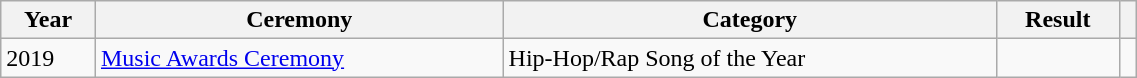<table class="wikitable sortable plainrowheaders" style="width: 60%;">
<tr>
<th scope="col">Year</th>
<th scope="col">Ceremony</th>
<th scope="col">Category</th>
<th scope="col">Result</th>
<th scope="col" class="unsortable"></th>
</tr>
<tr>
<td>2019</td>
<td><a href='#'>Music Awards Ceremony</a></td>
<td>Hip-Hop/Rap Song of the Year</td>
<td></td>
<td></td>
</tr>
</table>
